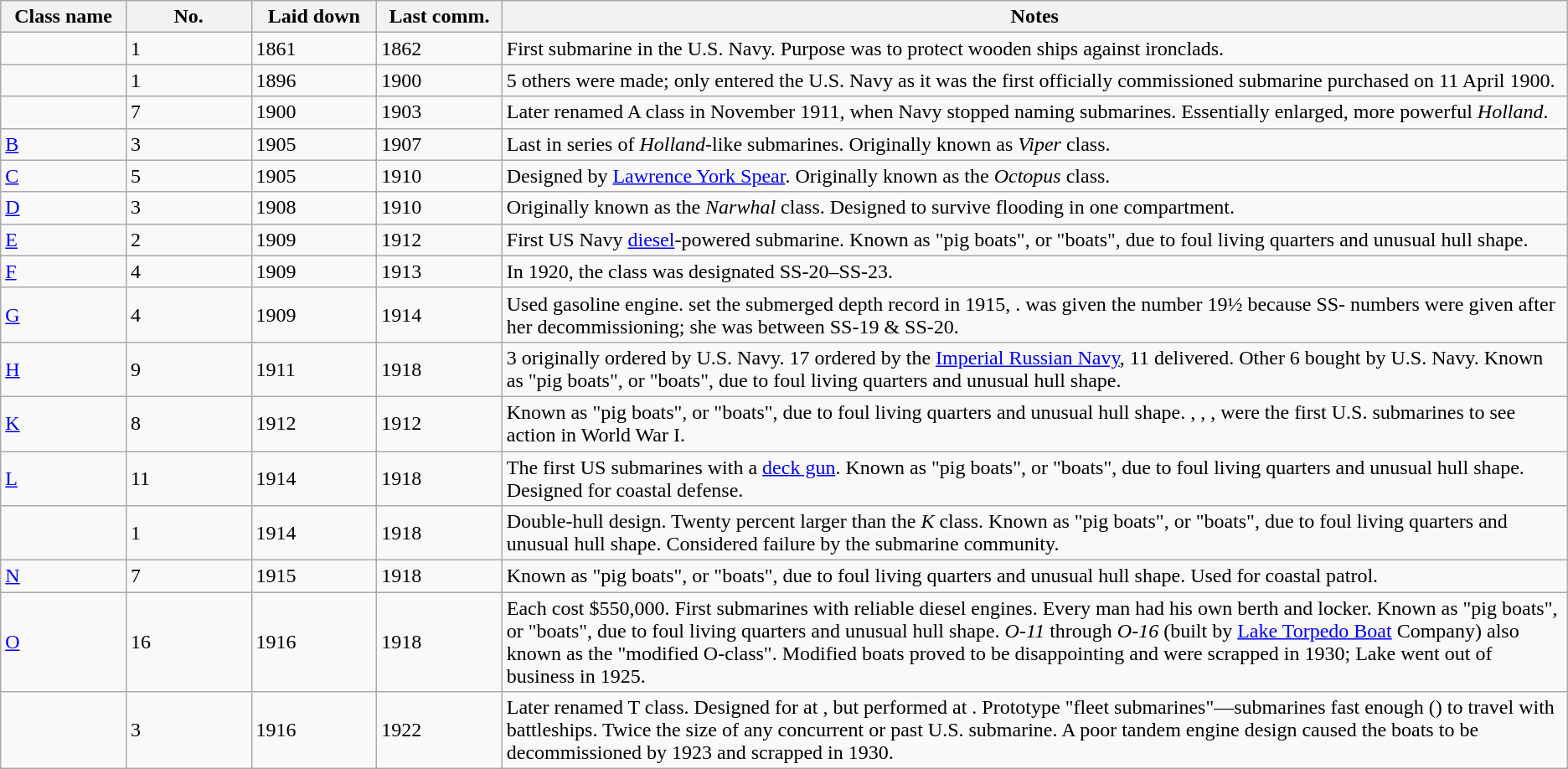<table class="wikitable sortable" border="1">
<tr>
<th ! width=8%>Class name</th>
<th width=8%>No.</th>
<th width=8%>Laid down</th>
<th width=8%>Last comm.</th>
<th class="unsortable">Notes</th>
</tr>
<tr>
<td></td>
<td>1</td>
<td>1861</td>
<td>1862</td>
<td>First submarine in the U.S. Navy. Purpose was to protect wooden ships against ironclads.</td>
</tr>
<tr>
<td></td>
<td>1</td>
<td>1896</td>
<td>1900</td>
<td>5 others were made; only  entered the U.S. Navy as it was the first officially commissioned submarine purchased on 11 April 1900.</td>
</tr>
<tr>
<td></td>
<td>7</td>
<td>1900</td>
<td>1903</td>
<td>Later renamed A class in November 1911, when Navy stopped naming submarines. Essentially enlarged, more powerful <em>Holland</em>.</td>
</tr>
<tr>
<td><a href='#'>B</a></td>
<td>3</td>
<td>1905</td>
<td>1907</td>
<td>Last in series of <em>Holland</em>-like submarines. Originally known as <em>Viper</em> class.</td>
</tr>
<tr>
<td><a href='#'>C</a></td>
<td>5</td>
<td>1905</td>
<td>1910</td>
<td>Designed by <a href='#'>Lawrence York Spear</a>. Originally known as the <em>Octopus</em> class.</td>
</tr>
<tr>
<td><a href='#'>D</a></td>
<td>3</td>
<td>1908</td>
<td>1910</td>
<td>Originally known as the <em>Narwhal</em> class. Designed to survive flooding in one compartment.</td>
</tr>
<tr>
<td><a href='#'>E</a></td>
<td>2</td>
<td>1909</td>
<td>1912</td>
<td>First US Navy <a href='#'>diesel</a>-powered submarine. Known as "pig boats", or "boats", due to foul living quarters and unusual hull shape.</td>
</tr>
<tr>
<td><a href='#'>F</a></td>
<td>4</td>
<td>1909</td>
<td>1913</td>
<td>In 1920, the class was designated SS-20–SS-23.</td>
</tr>
<tr>
<td><a href='#'>G</a></td>
<td>4</td>
<td>1909</td>
<td>1914</td>
<td>Used gasoline engine.  set the submerged depth record in 1915, .  was given the number 19½ because SS- numbers were given after her decommissioning; she was between SS-19 & SS-20.</td>
</tr>
<tr>
<td><a href='#'>H</a></td>
<td>9</td>
<td>1911</td>
<td>1918</td>
<td>3 originally ordered by U.S. Navy. 17 ordered by the <a href='#'>Imperial Russian Navy</a>, 11 delivered. Other 6 bought by U.S. Navy. Known as "pig boats", or "boats", due to foul living quarters and unusual hull shape.</td>
</tr>
<tr>
<td><a href='#'>K</a></td>
<td>8</td>
<td>1912</td>
<td>1912</td>
<td>Known as "pig boats", or "boats", due to foul living quarters and unusual hull shape. , , ,  were the first U.S. submarines to see action in World War I.</td>
</tr>
<tr>
<td><a href='#'>L</a></td>
<td>11</td>
<td>1914</td>
<td>1918</td>
<td>The first US submarines with a <a href='#'>deck gun</a>. Known as "pig boats", or "boats", due to foul living quarters and unusual hull shape. Designed for coastal defense.</td>
</tr>
<tr>
<td></td>
<td>1</td>
<td>1914</td>
<td>1918</td>
<td>Double-hull design. Twenty percent larger than the <em>K</em> class. Known as "pig boats", or "boats", due to foul living quarters and unusual hull shape. Considered failure by the submarine community.</td>
</tr>
<tr>
<td><a href='#'>N</a></td>
<td>7</td>
<td>1915</td>
<td>1918</td>
<td>Known as "pig boats", or "boats", due to foul living quarters and unusual hull shape. Used for coastal patrol.</td>
</tr>
<tr>
<td><a href='#'>O</a></td>
<td>16</td>
<td>1916</td>
<td>1918</td>
<td>Each cost $550,000. First submarines with reliable diesel engines. Every man had his own berth and locker. Known as "pig boats", or "boats", due to foul living quarters and unusual hull shape. <em>O-11</em> through <em>O-16</em> (built by <a href='#'>Lake Torpedo Boat</a> Company) also known as the "modified O-class". Modified boats proved to be disappointing and were scrapped in 1930; Lake went out of business in 1925.</td>
</tr>
<tr>
<td></td>
<td>3</td>
<td>1916</td>
<td>1922</td>
<td>Later renamed T class. Designed for  at , but performed  at . Prototype "fleet submarines"—submarines  fast enough () to travel with battleships. Twice the size of any concurrent or past U.S. submarine. A poor tandem engine design caused the boats to be decommissioned by 1923 and scrapped in 1930.</td>
</tr>
</table>
